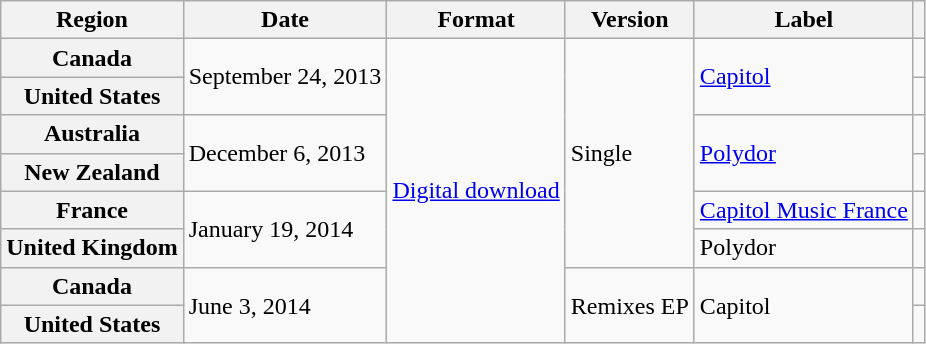<table class="wikitable plainrowheaders">
<tr>
<th scope="col">Region</th>
<th scope="col">Date</th>
<th scope="col">Format</th>
<th scope="col">Version</th>
<th scope="col">Label</th>
<th scope="col"></th>
</tr>
<tr>
<th scope="row">Canada</th>
<td rowspan="2">September 24, 2013</td>
<td rowspan="8"><a href='#'>Digital download</a></td>
<td rowspan="6">Single</td>
<td rowspan="2"><a href='#'>Capitol</a></td>
<td align="center"></td>
</tr>
<tr>
<th scope="row">United States</th>
<td align="center"></td>
</tr>
<tr>
<th scope="row">Australia</th>
<td rowspan="2">December 6, 2013</td>
<td rowspan="2"><a href='#'>Polydor</a></td>
<td align="center"></td>
</tr>
<tr>
<th scope="row">New Zealand</th>
<td align="center"></td>
</tr>
<tr>
<th scope="row">France</th>
<td rowspan="2">January 19, 2014</td>
<td><a href='#'>Capitol Music France</a></td>
<td align="center"></td>
</tr>
<tr>
<th scope="row">United Kingdom</th>
<td>Polydor</td>
<td align="center"></td>
</tr>
<tr>
<th scope="row">Canada</th>
<td rowspan="2">June 3, 2014</td>
<td rowspan="2">Remixes EP</td>
<td rowspan="2">Capitol</td>
<td align="center"></td>
</tr>
<tr>
<th scope="row">United States</th>
<td align="center"></td>
</tr>
</table>
